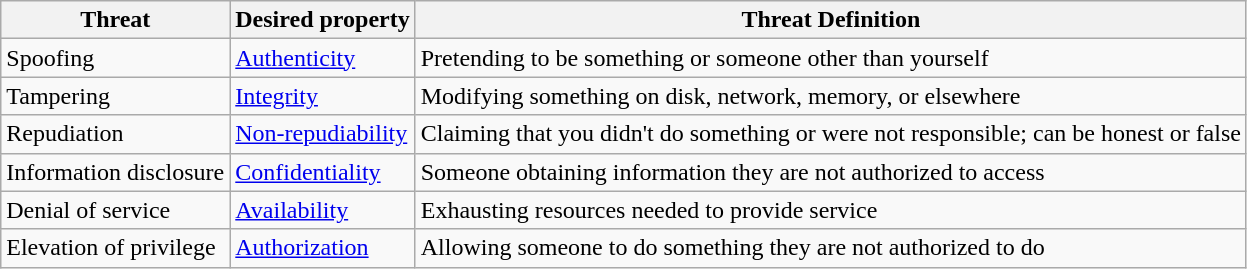<table class="wikitable">
<tr>
<th>Threat</th>
<th>Desired property</th>
<th>Threat Definition</th>
</tr>
<tr>
<td>Spoofing</td>
<td><a href='#'>Authenticity</a></td>
<td>Pretending to be something or someone other than yourself</td>
</tr>
<tr>
<td>Tampering</td>
<td><a href='#'>Integrity</a></td>
<td>Modifying something on disk, network, memory, or elsewhere</td>
</tr>
<tr>
<td>Repudiation</td>
<td><a href='#'>Non-repudiability</a></td>
<td>Claiming that you didn't do something or were not responsible; can be honest or false</td>
</tr>
<tr>
<td>Information disclosure</td>
<td><a href='#'>Confidentiality</a></td>
<td>Someone obtaining information they are not authorized to access</td>
</tr>
<tr>
<td>Denial of service</td>
<td><a href='#'>Availability</a></td>
<td>Exhausting resources needed to provide service</td>
</tr>
<tr>
<td>Elevation of privilege</td>
<td><a href='#'>Authorization</a></td>
<td>Allowing someone to do something they are not authorized to do</td>
</tr>
</table>
